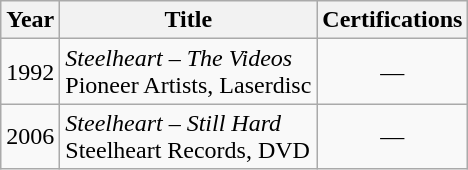<table class="wikitable">
<tr>
<th>Year</th>
<th>Title</th>
<th>Certifications</th>
</tr>
<tr>
<td>1992</td>
<td><em>Steelheart – The Videos</em><br>Pioneer Artists,
Laserdisc</td>
<td style="text-align:center;">—</td>
</tr>
<tr>
<td>2006</td>
<td><em>Steelheart – Still Hard</em><br>Steelheart Records,
DVD</td>
<td style="text-align:center;">—</td>
</tr>
</table>
